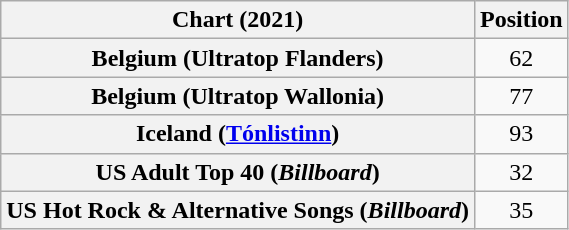<table class="wikitable sortable plainrowheaders" style="text-align:center">
<tr>
<th scope="col">Chart (2021)</th>
<th scope="col">Position</th>
</tr>
<tr>
<th scope="row">Belgium (Ultratop Flanders)</th>
<td>62</td>
</tr>
<tr>
<th scope="row">Belgium (Ultratop Wallonia)</th>
<td>77</td>
</tr>
<tr>
<th scope="row">Iceland (<a href='#'>Tónlistinn</a>)</th>
<td>93</td>
</tr>
<tr>
<th scope="row">US Adult Top 40 (<em>Billboard</em>)</th>
<td>32</td>
</tr>
<tr>
<th scope="row">US Hot Rock & Alternative Songs (<em>Billboard</em>)</th>
<td>35</td>
</tr>
</table>
